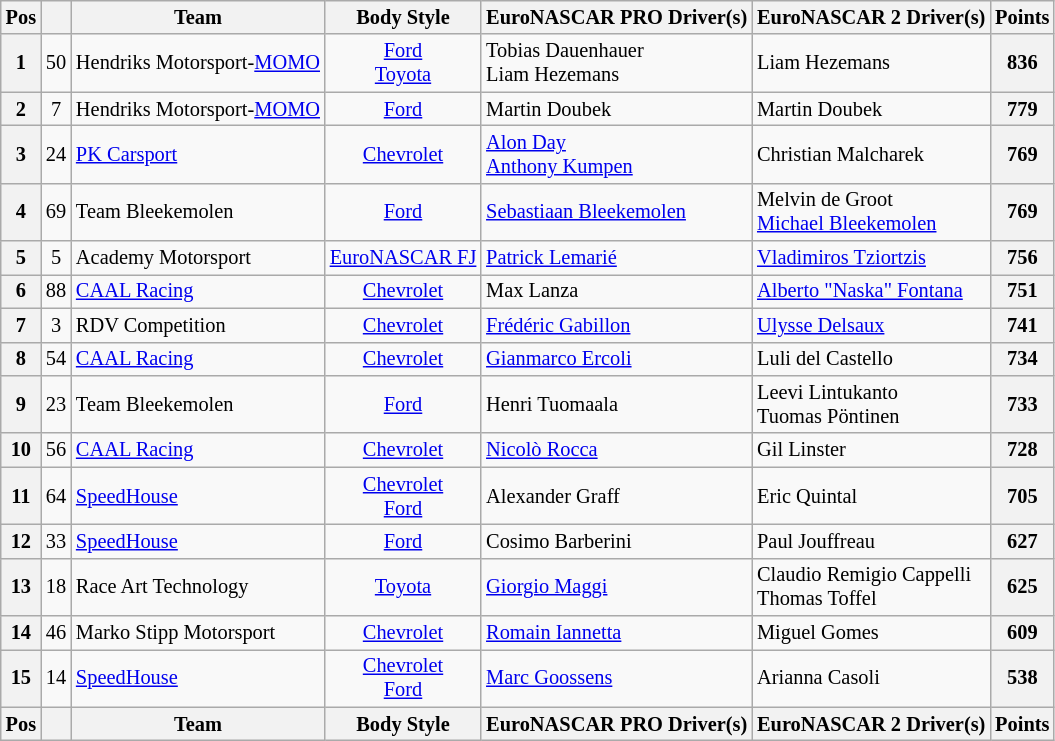<table class="wikitable" style="font-size:85%; text-align:center">
<tr>
<th>Pos</th>
<th></th>
<th>Team</th>
<th>Body Style</th>
<th>EuroNASCAR PRO Driver(s)</th>
<th>EuroNASCAR 2 Driver(s)</th>
<th>Points</th>
</tr>
<tr>
<th>1</th>
<td>50</td>
<td align="left"> Hendriks Motorsport-<a href='#'>MOMO</a></td>
<td align="middle"><a href='#'>Ford</a> <small></small><br><a href='#'>Toyota</a> <small></small></td>
<td align="left"> Tobias Dauenhauer<br> Liam Hezemans</td>
<td align="left"> Liam Hezemans</td>
<th>836</th>
</tr>
<tr>
<th>2</th>
<td>7</td>
<td align="left"> Hendriks Motorsport-<a href='#'>MOMO</a></td>
<td align="middle"><a href='#'>Ford</a></td>
<td align="left"> Martin Doubek</td>
<td align="left"> Martin Doubek</td>
<th>779</th>
</tr>
<tr>
<th>3</th>
<td>24</td>
<td align="left"> <a href='#'>PK Carsport</a></td>
<td align="middle"><a href='#'>Chevrolet</a></td>
<td align="left"> <a href='#'>Alon Day</a><br> <a href='#'>Anthony Kumpen</a></td>
<td align="left"> Christian Malcharek</td>
<th>769</th>
</tr>
<tr>
<th>4</th>
<td>69</td>
<td align="left"> Team Bleekemolen</td>
<td align="middle"><a href='#'>Ford</a></td>
<td align="left"> <a href='#'>Sebastiaan Bleekemolen</a></td>
<td align="left"> Melvin de Groot<br> <a href='#'>Michael Bleekemolen</a></td>
<th>769</th>
</tr>
<tr>
<th>5</th>
<td>5</td>
<td align="left"> Academy Motorsport</td>
<td align="middle"><a href='#'>EuroNASCAR FJ</a></td>
<td align="left"> <a href='#'>Patrick Lemarié</a></td>
<td align="left"> <a href='#'>Vladimiros Tziortzis</a></td>
<th>756</th>
</tr>
<tr>
<th>6</th>
<td>88</td>
<td align="left"> <a href='#'>CAAL Racing</a></td>
<td align="middle"><a href='#'>Chevrolet</a></td>
<td align="left"> Max Lanza</td>
<td align="left"> <a href='#'>Alberto "Naska" Fontana</a></td>
<th>751</th>
</tr>
<tr>
<th>7</th>
<td>3</td>
<td align="left"> RDV Competition</td>
<td align="middle"><a href='#'>Chevrolet</a></td>
<td align="left"> <a href='#'>Frédéric Gabillon</a></td>
<td align="left"> <a href='#'>Ulysse Delsaux</a></td>
<th>741</th>
</tr>
<tr>
<th>8</th>
<td>54</td>
<td align="left"> <a href='#'>CAAL Racing</a></td>
<td align="middle"><a href='#'>Chevrolet</a></td>
<td align="left"> <a href='#'>Gianmarco Ercoli</a></td>
<td align="left"> Luli del Castello</td>
<th>734</th>
</tr>
<tr>
<th>9</th>
<td>23</td>
<td align="left"> Team Bleekemolen</td>
<td align="middle"><a href='#'>Ford</a></td>
<td align="left"> Henri Tuomaala</td>
<td align="left"> Leevi Lintukanto<br> Tuomas Pöntinen</td>
<th>733</th>
</tr>
<tr>
<th>10</th>
<td>56</td>
<td align="left"> <a href='#'>CAAL Racing</a></td>
<td align="middle"><a href='#'>Chevrolet</a></td>
<td align="left"> <a href='#'>Nicolò Rocca</a></td>
<td align="left"> Gil Linster</td>
<th>728</th>
</tr>
<tr>
<th>11</th>
<td>64</td>
<td align="left"> <a href='#'>SpeedHouse</a></td>
<td align="middle"><a href='#'>Chevrolet</a> <small></small><br><a href='#'>Ford</a> <small></small></td>
<td align="left"> Alexander Graff</td>
<td align="left"> Eric Quintal</td>
<th>705</th>
</tr>
<tr>
<th>12</th>
<td>33</td>
<td align="left"> <a href='#'>SpeedHouse</a></td>
<td align="middle"><a href='#'>Ford</a></td>
<td align="left"> Cosimo Barberini</td>
<td align="left"> Paul Jouffreau</td>
<th>627</th>
</tr>
<tr>
<th>13</th>
<td>18</td>
<td align="left"> Race Art Technology</td>
<td align="middle"><a href='#'>Toyota</a></td>
<td align="left"> <a href='#'>Giorgio Maggi</a></td>
<td align="left"> Claudio Remigio Cappelli<br> Thomas Toffel</td>
<th>625</th>
</tr>
<tr>
<th>14</th>
<td>46</td>
<td align="left"> Marko Stipp Motorsport</td>
<td align="middle"><a href='#'>Chevrolet</a></td>
<td align="left"> <a href='#'>Romain Iannetta</a></td>
<td align="left"> Miguel Gomes</td>
<th>609</th>
</tr>
<tr>
<th>15</th>
<td>14</td>
<td align="left"> <a href='#'>SpeedHouse</a></td>
<td align="middle"><a href='#'>Chevrolet</a> <small></small><br><a href='#'>Ford</a> <small></small></td>
<td align="left"> <a href='#'>Marc Goossens</a></td>
<td align="left"> Arianna Casoli</td>
<th>538</th>
</tr>
<tr>
<th>Pos</th>
<th></th>
<th>Team</th>
<th>Body Style</th>
<th>EuroNASCAR PRO Driver(s)</th>
<th>EuroNASCAR 2 Driver(s)</th>
<th>Points</th>
</tr>
</table>
